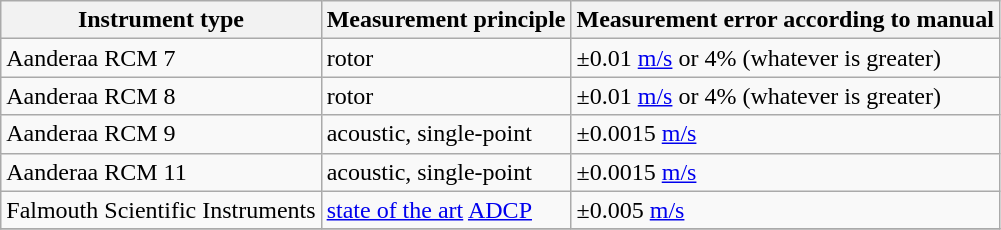<table class="wikitable">
<tr>
<th><strong>Instrument type</strong></th>
<th><strong>Measurement principle</strong></th>
<th><strong>Measurement error</strong> according to manual</th>
</tr>
<tr>
<td>Aanderaa RCM 7</td>
<td>rotor</td>
<td>±0.01 <a href='#'>m/s</a> or 4% (whatever is greater)</td>
</tr>
<tr>
<td>Aanderaa RCM 8</td>
<td>rotor</td>
<td>±0.01 <a href='#'>m/s</a> or 4% (whatever is greater)</td>
</tr>
<tr>
<td>Aanderaa RCM 9</td>
<td>acoustic, single-point</td>
<td>±0.0015 <a href='#'>m/s</a></td>
</tr>
<tr>
<td>Aanderaa RCM 11</td>
<td>acoustic, single-point</td>
<td>±0.0015 <a href='#'>m/s</a></td>
</tr>
<tr>
<td>Falmouth Scientific Instruments</td>
<td><a href='#'>state of the art</a> <a href='#'>ADCP</a></td>
<td>±0.005 <a href='#'>m/s</a></td>
</tr>
<tr>
</tr>
</table>
